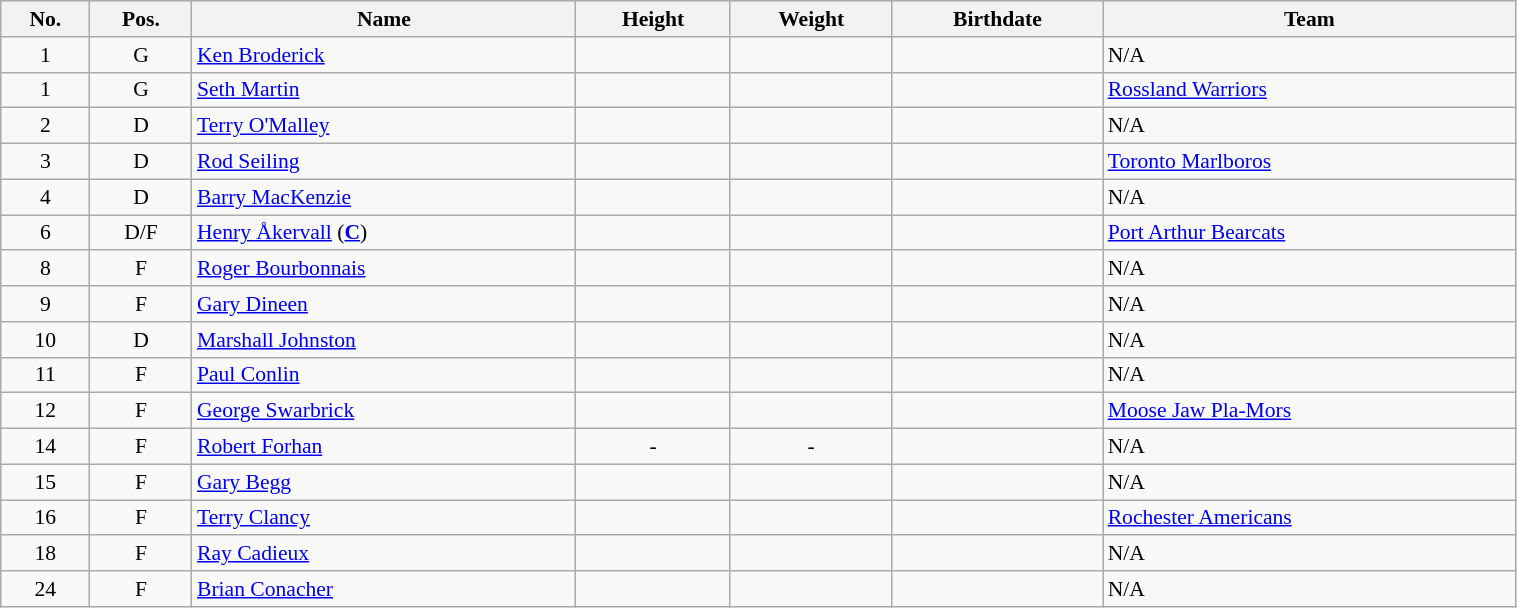<table class="wikitable sortable" width="80%" style="font-size: 90%; text-align: center;">
<tr>
<th>No.</th>
<th>Pos.</th>
<th>Name</th>
<th>Height</th>
<th>Weight</th>
<th>Birthdate</th>
<th>Team</th>
</tr>
<tr>
<td>1</td>
<td>G</td>
<td style="text-align:left;"><a href='#'>Ken Broderick</a></td>
<td></td>
<td></td>
<td style="text-align:right;"></td>
<td style="text-align:left;">N/A</td>
</tr>
<tr>
<td>1</td>
<td>G</td>
<td style="text-align:left;"><a href='#'>Seth Martin</a></td>
<td></td>
<td></td>
<td style="text-align:right;"></td>
<td style="text-align:left;"> <a href='#'>Rossland Warriors</a></td>
</tr>
<tr>
<td>2</td>
<td>D</td>
<td style="text-align:left;"><a href='#'>Terry O'Malley</a></td>
<td></td>
<td></td>
<td style="text-align:right;"></td>
<td style="text-align:left;">N/A</td>
</tr>
<tr>
<td>3</td>
<td>D</td>
<td style="text-align:left;"><a href='#'>Rod Seiling</a></td>
<td></td>
<td></td>
<td style="text-align:right;"></td>
<td style="text-align:left;"> <a href='#'>Toronto Marlboros</a></td>
</tr>
<tr>
<td>4</td>
<td>D</td>
<td style="text-align:left;"><a href='#'>Barry MacKenzie</a></td>
<td></td>
<td></td>
<td style="text-align:right;"></td>
<td style="text-align:left;">N/A</td>
</tr>
<tr>
<td>6</td>
<td>D/F</td>
<td style="text-align:left;"><a href='#'>Henry Åkervall</a> (<strong><a href='#'>C</a></strong>)</td>
<td></td>
<td></td>
<td style="text-align:right;"></td>
<td style="text-align:left;"> <a href='#'>Port Arthur Bearcats</a></td>
</tr>
<tr>
<td>8</td>
<td>F</td>
<td style="text-align:left;"><a href='#'>Roger Bourbonnais</a></td>
<td></td>
<td></td>
<td style="text-align:right;"></td>
<td style="text-align:left;">N/A</td>
</tr>
<tr>
<td>9</td>
<td>F</td>
<td style="text-align:left;"><a href='#'>Gary Dineen</a></td>
<td></td>
<td></td>
<td style="text-align:right;"></td>
<td style="text-align:left;">N/A</td>
</tr>
<tr>
<td>10</td>
<td>D</td>
<td style="text-align:left;"><a href='#'>Marshall Johnston</a></td>
<td></td>
<td></td>
<td style="text-align:right;"></td>
<td style="text-align:left;">N/A</td>
</tr>
<tr>
<td>11</td>
<td>F</td>
<td style="text-align:left;"><a href='#'>Paul Conlin</a></td>
<td></td>
<td></td>
<td style="text-align:right;"></td>
<td style="text-align:left;">N/A</td>
</tr>
<tr>
<td>12</td>
<td>F</td>
<td style="text-align:left;"><a href='#'>George Swarbrick</a></td>
<td></td>
<td></td>
<td style="text-align:right;"></td>
<td style="text-align:left;"> <a href='#'>Moose Jaw Pla-Mors</a></td>
</tr>
<tr>
<td>14</td>
<td>F</td>
<td style="text-align:left;"><a href='#'>Robert Forhan</a></td>
<td>-</td>
<td>-</td>
<td style="text-align:right;"></td>
<td style="text-align:left;">N/A</td>
</tr>
<tr>
<td>15</td>
<td>F</td>
<td style="text-align:left;"><a href='#'>Gary Begg</a></td>
<td></td>
<td></td>
<td style="text-align:right;"></td>
<td style="text-align:left;">N/A</td>
</tr>
<tr>
<td>16</td>
<td>F</td>
<td style="text-align:left;"><a href='#'>Terry Clancy</a></td>
<td></td>
<td></td>
<td style="text-align:right;"></td>
<td style="text-align:left;"> <a href='#'>Rochester Americans</a></td>
</tr>
<tr>
<td>18</td>
<td>F</td>
<td style="text-align:left;"><a href='#'>Ray Cadieux</a></td>
<td></td>
<td></td>
<td style="text-align:right;"></td>
<td style="text-align:left;">N/A</td>
</tr>
<tr>
<td>24</td>
<td>F</td>
<td style="text-align:left;"><a href='#'>Brian Conacher</a></td>
<td></td>
<td></td>
<td style="text-align:right;"></td>
<td style="text-align:left;">N/A</td>
</tr>
</table>
